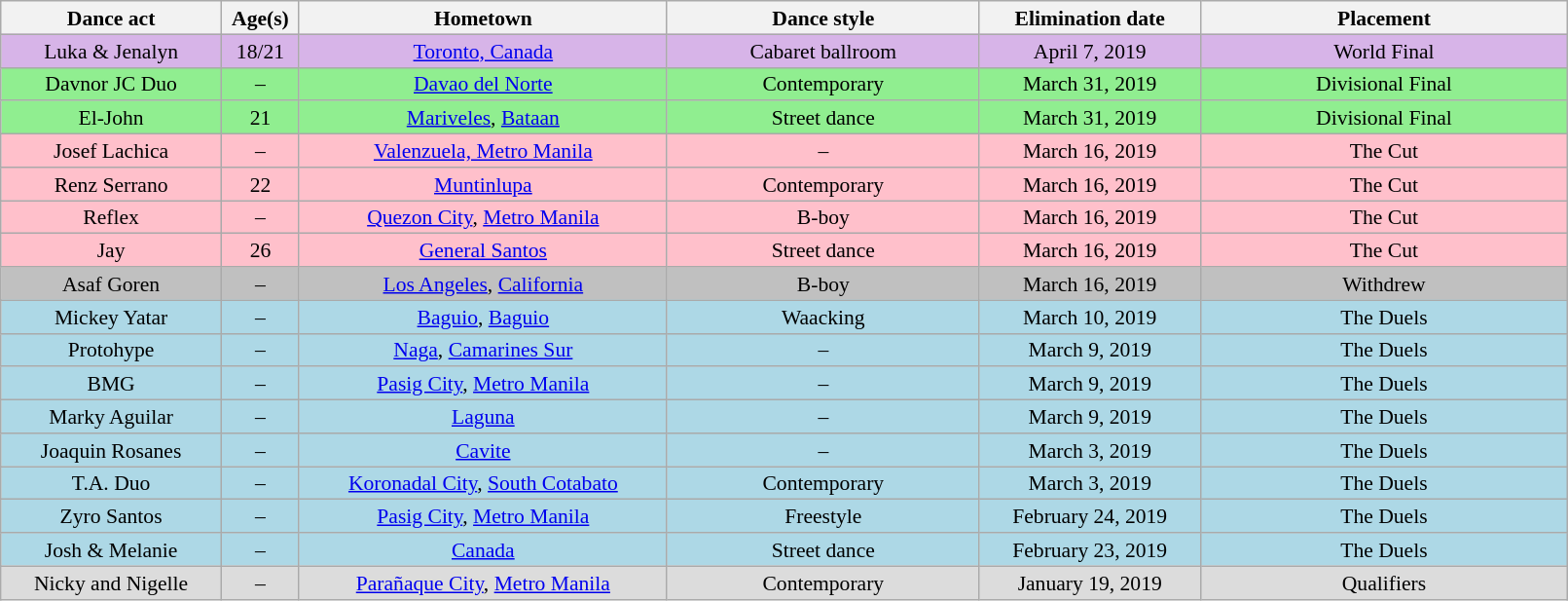<table class="wikitable" style="text-align:center; width:85%; font-size:90%; line-height:16px">
<tr>
<th width=12%>Dance act</th>
<th width="4%" align="center">Age(s)</th>
<th width=20%>Hometown</th>
<th width=17%>Dance style</th>
<th width=12%>Elimination date</th>
<th width=20%>Placement</th>
</tr>
<tr bgcolor=#D7B4E8>
<td>Luka & Jenalyn</td>
<td>18/21</td>
<td><a href='#'>Toronto, Canada</a></td>
<td>Cabaret ballroom</td>
<td>April 7, 2019</td>
<td>World Final</td>
</tr>
<tr bgcolor=lightgreen>
<td>Davnor JC Duo</td>
<td>–</td>
<td><a href='#'>Davao del Norte</a></td>
<td>Contemporary</td>
<td>March 31, 2019</td>
<td>Divisional Final</td>
</tr>
<tr bgcolor=lightgreen>
<td>El-John</td>
<td>21</td>
<td><a href='#'>Mariveles</a>, <a href='#'>Bataan</a></td>
<td>Street dance</td>
<td>March 31, 2019</td>
<td>Divisional Final</td>
</tr>
<tr bgcolor="pink">
<td>Josef Lachica</td>
<td>–</td>
<td><a href='#'>Valenzuela, Metro Manila</a></td>
<td>–</td>
<td>March 16, 2019</td>
<td>The Cut</td>
</tr>
<tr bgcolor="pink">
<td>Renz Serrano</td>
<td>22</td>
<td><a href='#'>Muntinlupa</a></td>
<td>Contemporary</td>
<td>March 16, 2019</td>
<td>The Cut</td>
</tr>
<tr bgcolor="pink">
<td>Reflex</td>
<td>–</td>
<td><a href='#'>Quezon City</a>, <a href='#'>Metro Manila</a></td>
<td>B-boy</td>
<td>March 16, 2019</td>
<td>The Cut</td>
</tr>
<tr bgcolor="pink">
<td>Jay</td>
<td>26</td>
<td><a href='#'>General Santos</a></td>
<td>Street dance</td>
<td>March 16, 2019</td>
<td>The Cut</td>
</tr>
<tr bgcolor="silver">
<td>Asaf Goren</td>
<td>–</td>
<td><a href='#'>Los Angeles</a>, <a href='#'>California</a></td>
<td>B-boy</td>
<td>March 16, 2019</td>
<td>Withdrew</td>
</tr>
<tr bgcolor="lightblue">
<td>Mickey Yatar</td>
<td>–</td>
<td><a href='#'>Baguio</a>, <a href='#'>Baguio</a></td>
<td>Waacking</td>
<td>March 10, 2019</td>
<td>The Duels</td>
</tr>
<tr bgcolor="lightblue">
<td>Protohype</td>
<td>–</td>
<td><a href='#'>Naga</a>, <a href='#'>Camarines Sur</a></td>
<td>–</td>
<td>March 9, 2019</td>
<td>The Duels</td>
</tr>
<tr bgcolor="lightblue">
<td>BMG</td>
<td>–</td>
<td><a href='#'>Pasig City</a>, <a href='#'>Metro Manila</a></td>
<td>–</td>
<td>March 9, 2019</td>
<td>The Duels</td>
</tr>
<tr bgcolor="lightblue">
<td>Marky Aguilar</td>
<td>–</td>
<td><a href='#'>Laguna</a></td>
<td>–</td>
<td>March 9, 2019</td>
<td>The Duels</td>
</tr>
<tr bgcolor="lightblue">
<td>Joaquin Rosanes</td>
<td>–</td>
<td><a href='#'>Cavite</a></td>
<td>–</td>
<td>March 3, 2019</td>
<td>The Duels</td>
</tr>
<tr bgcolor="lightblue">
<td>T.A. Duo</td>
<td>–</td>
<td><a href='#'>Koronadal City</a>, <a href='#'>South Cotabato</a></td>
<td>Contemporary</td>
<td>March 3, 2019</td>
<td>The Duels</td>
</tr>
<tr bgcolor="lightblue">
<td>Zyro Santos</td>
<td>–</td>
<td><a href='#'>Pasig City</a>, <a href='#'>Metro Manila</a></td>
<td>Freestyle</td>
<td>February 24, 2019</td>
<td>The Duels</td>
</tr>
<tr bgcolor="lightblue">
<td>Josh & Melanie</td>
<td>–</td>
<td><a href='#'>Canada</a></td>
<td>Street dance</td>
<td>February 23, 2019</td>
<td>The Duels</td>
</tr>
<tr bgcolor="#DCDCDC">
<td>Nicky and Nigelle</td>
<td>–</td>
<td><a href='#'>Parañaque City</a>, <a href='#'>Metro Manila</a></td>
<td>Contemporary</td>
<td>January 19, 2019</td>
<td>Qualifiers</td>
</tr>
</table>
